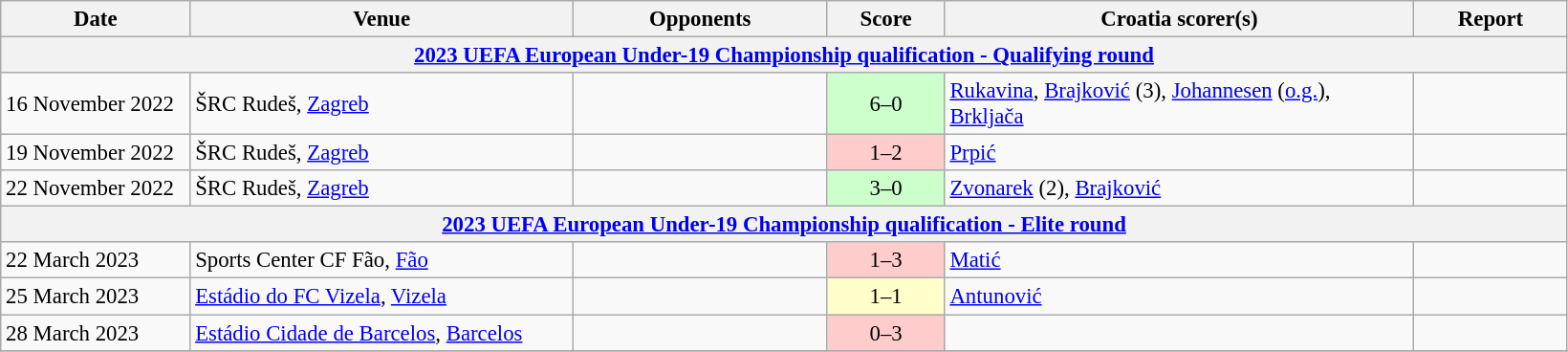<table class="wikitable" style="font-size:95%;">
<tr>
<th width=125>Date</th>
<th width=260>Venue</th>
<th width=170>Opponents</th>
<th width= 75>Score</th>
<th width=320>Croatia scorer(s)</th>
<th width=100>Report</th>
</tr>
<tr>
<th colspan=7><a href='#'>2023 UEFA European Under-19 Championship qualification - Qualifying round</a></th>
</tr>
<tr>
<td>16 November 2022</td>
<td>ŠRC Rudeš, <a href='#'>Zagreb</a></td>
<td></td>
<td align=center bgcolor=#CCFFCC>6–0</td>
<td><a href='#'>Rukavina</a>, <a href='#'>Brajković</a> (3), <a href='#'>Johannesen</a> (<a href='#'>o.g.</a>), <a href='#'>Brkljača</a></td>
<td></td>
</tr>
<tr>
<td>19 November 2022</td>
<td>ŠRC Rudeš, <a href='#'>Zagreb</a></td>
<td></td>
<td align="center" bgcolor="#FFCCCC">1–2</td>
<td><a href='#'>Prpić</a></td>
<td></td>
</tr>
<tr>
<td>22 November 2022</td>
<td>ŠRC Rudeš, <a href='#'>Zagreb</a></td>
<td></td>
<td align=center bgcolor=#CCFFCC>3–0</td>
<td><a href='#'>Zvonarek</a> (2), <a href='#'>Brajković</a></td>
<td></td>
</tr>
<tr>
<th colspan=7><a href='#'>2023 UEFA European Under-19 Championship qualification - Elite round</a></th>
</tr>
<tr>
<td>22 March 2023</td>
<td>Sports Center CF Fão, <a href='#'>Fão</a></td>
<td></td>
<td align="center" bgcolor="#FFCCCC">1–3</td>
<td><a href='#'>Matić</a></td>
<td></td>
</tr>
<tr>
<td>25 March 2023</td>
<td><a href='#'>Estádio do FC Vizela</a>, <a href='#'>Vizela</a></td>
<td></td>
<td align=center bgcolor=#FFFFCC>1–1</td>
<td><a href='#'>Antunović</a></td>
<td></td>
</tr>
<tr>
<td>28 March 2023</td>
<td><a href='#'>Estádio Cidade de Barcelos</a>, <a href='#'>Barcelos</a></td>
<td></td>
<td align="center" bgcolor="#FFCCCC">0–3</td>
<td></td>
<td></td>
</tr>
<tr>
</tr>
</table>
